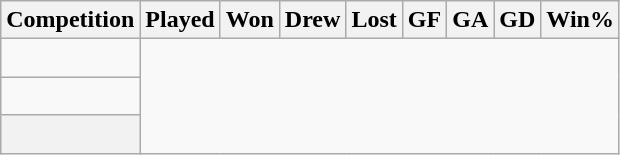<table class="wikitable sortable" style="text-align: center;">
<tr>
<th>Competition</th>
<th>Played</th>
<th>Won</th>
<th>Drew</th>
<th>Lost</th>
<th>GF</th>
<th>GA</th>
<th>GD</th>
<th>Win%</th>
</tr>
<tr>
<td align=left><br></td>
</tr>
<tr>
<td align=left><br></td>
</tr>
<tr class="sortbottom">
<th><br></th>
</tr>
</table>
